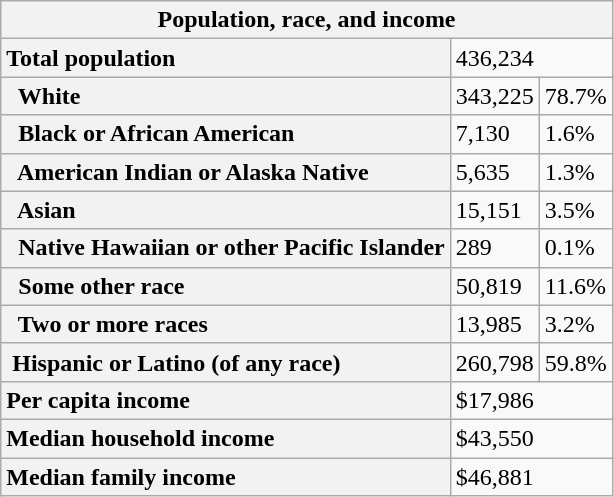<table class="wikitable collapsible collapsed">
<tr>
<th colspan=6>Population, race, and income</th>
</tr>
<tr>
<th scope="row" style="text-align: left;">Total population</th>
<td colspan=2>436,234</td>
</tr>
<tr>
<th scope="row" style="text-align: left;">  White</th>
<td>343,225</td>
<td>78.7%</td>
</tr>
<tr>
<th scope="row" style="text-align: left;">  Black or African American</th>
<td>7,130</td>
<td>1.6%</td>
</tr>
<tr>
<th scope="row" style="text-align: left;">  American Indian or Alaska Native</th>
<td>5,635</td>
<td>1.3%</td>
</tr>
<tr>
<th scope="row" style="text-align: left;">  Asian</th>
<td>15,151</td>
<td>3.5%</td>
</tr>
<tr>
<th scope="row" style="text-align: left;">  Native Hawaiian or other Pacific Islander</th>
<td>289</td>
<td>0.1%</td>
</tr>
<tr>
<th scope="row" style="text-align: left;">  Some other race</th>
<td>50,819</td>
<td>11.6%</td>
</tr>
<tr>
<th scope="row" style="text-align: left;">  Two or more races</th>
<td>13,985</td>
<td>3.2%</td>
</tr>
<tr>
<th scope="row" style="text-align: left;"> Hispanic or Latino (of any race)</th>
<td>260,798</td>
<td>59.8%</td>
</tr>
<tr>
<th scope="row" style="text-align: left;">Per capita income</th>
<td colspan=2>$17,986</td>
</tr>
<tr>
<th scope="row" style="text-align: left;">Median household income</th>
<td colspan=2>$43,550</td>
</tr>
<tr>
<th scope="row" style="text-align: left;">Median family income</th>
<td colspan=2>$46,881</td>
</tr>
</table>
